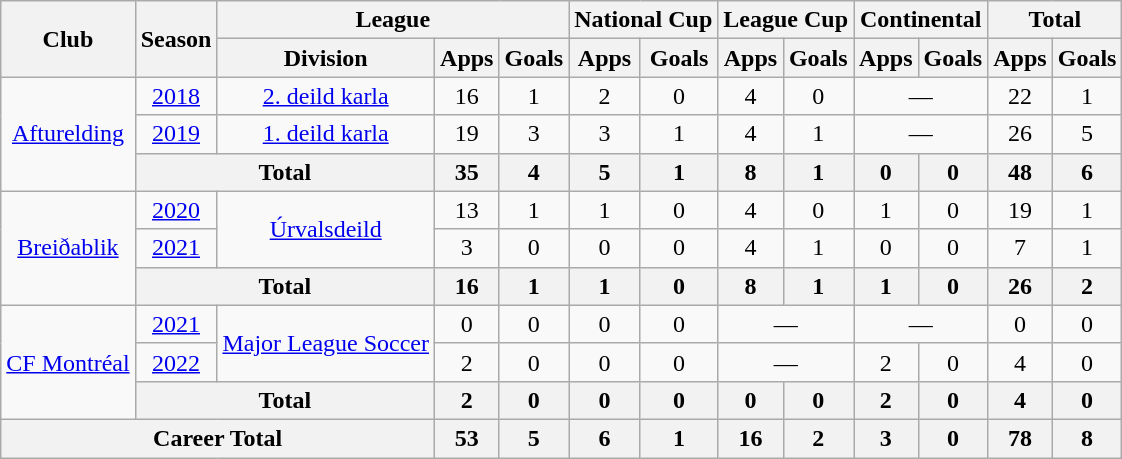<table class="wikitable" style="text-align:center">
<tr>
<th rowspan="2">Club</th>
<th rowspan="2">Season</th>
<th colspan="3">League</th>
<th colspan="2">National Cup</th>
<th colspan="2">League Cup</th>
<th colspan="2">Continental</th>
<th colspan="2">Total</th>
</tr>
<tr>
<th>Division</th>
<th>Apps</th>
<th>Goals</th>
<th>Apps</th>
<th>Goals</th>
<th>Apps</th>
<th>Goals</th>
<th>Apps</th>
<th>Goals</th>
<th>Apps</th>
<th>Goals</th>
</tr>
<tr>
<td rowspan="3"><a href='#'>Afturelding</a></td>
<td><a href='#'>2018</a></td>
<td><a href='#'>2. deild karla</a></td>
<td>16</td>
<td>1</td>
<td>2</td>
<td>0</td>
<td>4</td>
<td>0</td>
<td colspan="2">—</td>
<td>22</td>
<td>1</td>
</tr>
<tr>
<td><a href='#'>2019</a></td>
<td><a href='#'>1. deild karla</a></td>
<td>19</td>
<td>3</td>
<td>3</td>
<td>1</td>
<td>4</td>
<td>1</td>
<td colspan="2">—</td>
<td>26</td>
<td>5</td>
</tr>
<tr>
<th colspan="2">Total</th>
<th>35</th>
<th>4</th>
<th>5</th>
<th>1</th>
<th>8</th>
<th>1</th>
<th>0</th>
<th>0</th>
<th>48</th>
<th>6</th>
</tr>
<tr>
<td rowspan="3"><a href='#'>Breiðablik</a></td>
<td><a href='#'>2020</a></td>
<td rowspan="2"><a href='#'>Úrvalsdeild</a></td>
<td>13</td>
<td>1</td>
<td>1</td>
<td>0</td>
<td>4</td>
<td>0</td>
<td>1</td>
<td>0</td>
<td>19</td>
<td>1</td>
</tr>
<tr>
<td><a href='#'>2021</a></td>
<td>3</td>
<td>0</td>
<td>0</td>
<td>0</td>
<td>4</td>
<td>1</td>
<td>0</td>
<td>0</td>
<td>7</td>
<td>1</td>
</tr>
<tr>
<th colspan="2">Total</th>
<th>16</th>
<th>1</th>
<th>1</th>
<th>0</th>
<th>8</th>
<th>1</th>
<th>1</th>
<th>0</th>
<th>26</th>
<th>2</th>
</tr>
<tr>
<td rowspan="3"><a href='#'>CF Montréal</a></td>
<td><a href='#'>2021</a></td>
<td rowspan="2"><a href='#'>Major League Soccer</a></td>
<td>0</td>
<td>0</td>
<td>0</td>
<td>0</td>
<td colspan="2">—</td>
<td colspan="2">—</td>
<td>0</td>
<td>0</td>
</tr>
<tr>
<td><a href='#'>2022</a></td>
<td>2</td>
<td>0</td>
<td>0</td>
<td>0</td>
<td colspan="2">—</td>
<td>2</td>
<td>0</td>
<td>4</td>
<td>0</td>
</tr>
<tr>
<th colspan="2">Total</th>
<th>2</th>
<th>0</th>
<th>0</th>
<th>0</th>
<th>0</th>
<th>0</th>
<th>2</th>
<th>0</th>
<th>4</th>
<th>0</th>
</tr>
<tr>
<th colspan="3">Career Total</th>
<th>53</th>
<th>5</th>
<th>6</th>
<th>1</th>
<th>16</th>
<th>2</th>
<th>3</th>
<th>0</th>
<th>78</th>
<th>8</th>
</tr>
</table>
